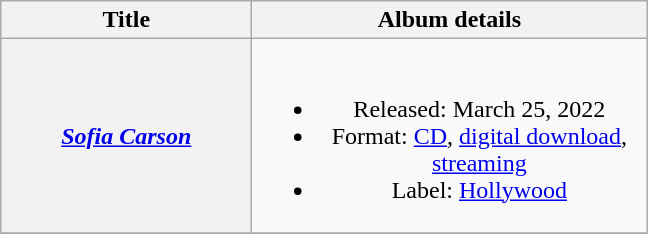<table class="wikitable plainrowheaders" style="text-align:center;">
<tr>
<th scope="col" style="width:10em;">Title</th>
<th scope="col" style="width:16em;">Album details</th>
</tr>
<tr>
<th scope="row"><em><a href='#'>Sofia Carson</a></em></th>
<td><br><ul><li>Released: March 25, 2022</li><li>Format: <a href='#'>CD</a>, <a href='#'>digital download</a>, <a href='#'>streaming</a></li><li>Label: <a href='#'>Hollywood</a></li></ul></td>
</tr>
<tr>
</tr>
</table>
